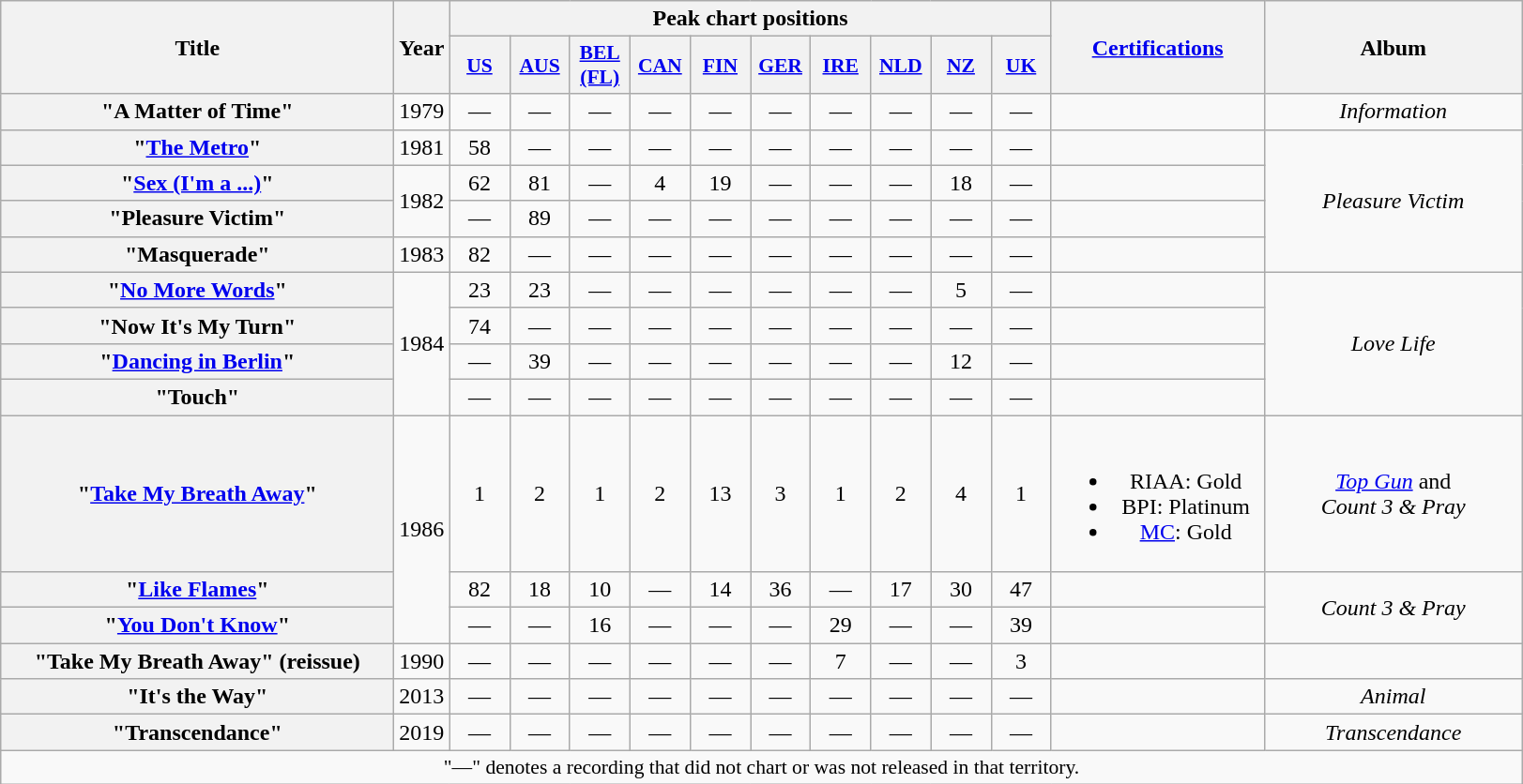<table class="wikitable plainrowheaders" style="text-align:center">
<tr>
<th scope="col" rowspan="2" style="width:17em;">Title</th>
<th scope="col" rowspan="2" style="width:1em;">Year</th>
<th scope="col" colspan="10">Peak chart positions</th>
<th scope="col" rowspan="2" style="width:9em;"><a href='#'>Certifications</a></th>
<th scope="col" rowspan="2" style="width:11em;">Album</th>
</tr>
<tr>
<th scope="col" style="width:2.5em;font-size:90%;"><a href='#'>US</a><br></th>
<th scope="col" style="width:2.5em;font-size:90%;"><a href='#'>AUS</a><br></th>
<th scope="col" style="width:2.5em;font-size:90%;"><a href='#'>BEL<br>(FL)</a><br></th>
<th scope="col" style="width:2.5em;font-size:90%;"><a href='#'>CAN</a><br></th>
<th scope="col" style="width:2.5em;font-size:90%;"><a href='#'>FIN</a><br></th>
<th scope="col" style="width:2.5em;font-size:90%;"><a href='#'>GER</a><br></th>
<th scope="col" style="width:2.5em;font-size:90%;"><a href='#'>IRE</a><br></th>
<th scope="col" style="width:2.5em;font-size:90%;"><a href='#'>NLD</a><br></th>
<th scope="col" style="width:2.5em;font-size:90%;"><a href='#'>NZ</a><br></th>
<th scope="col" style="width:2.5em;font-size:90%;"><a href='#'>UK</a><br></th>
</tr>
<tr>
<th scope="row">"A Matter of Time"</th>
<td>1979</td>
<td>—</td>
<td>—</td>
<td>—</td>
<td>—</td>
<td>—</td>
<td>—</td>
<td>—</td>
<td>—</td>
<td>—</td>
<td>—</td>
<td></td>
<td><em>Information</em></td>
</tr>
<tr>
<th scope="row">"<a href='#'>The Metro</a>"</th>
<td>1981</td>
<td>58</td>
<td>—</td>
<td>—</td>
<td>—</td>
<td>—</td>
<td>—</td>
<td>—</td>
<td>—</td>
<td>—</td>
<td>—</td>
<td></td>
<td rowspan="4"><em>Pleasure Victim</em></td>
</tr>
<tr>
<th scope="row">"<a href='#'>Sex (I'm a ...)</a>"</th>
<td rowspan="2">1982</td>
<td>62</td>
<td>81</td>
<td>—</td>
<td>4</td>
<td>19</td>
<td>—</td>
<td>—</td>
<td>—</td>
<td>18</td>
<td>—</td>
<td></td>
</tr>
<tr>
<th scope="row">"Pleasure Victim"</th>
<td>—</td>
<td>89</td>
<td>—</td>
<td>—</td>
<td>—</td>
<td>—</td>
<td>—</td>
<td>—</td>
<td>—</td>
<td>—</td>
<td></td>
</tr>
<tr>
<th scope="row">"Masquerade"</th>
<td>1983</td>
<td>82</td>
<td>—</td>
<td>—</td>
<td>—</td>
<td>—</td>
<td>—</td>
<td>—</td>
<td>—</td>
<td>—</td>
<td>—</td>
<td></td>
</tr>
<tr>
<th scope="row">"<a href='#'>No More Words</a>"</th>
<td rowspan="4">1984</td>
<td>23</td>
<td>23</td>
<td>—</td>
<td>—</td>
<td>—</td>
<td>—</td>
<td>—</td>
<td>—</td>
<td>5</td>
<td>—</td>
<td></td>
<td rowspan="4"><em>Love Life</em></td>
</tr>
<tr>
<th scope="row">"Now It's My Turn"</th>
<td>74</td>
<td>—</td>
<td>—</td>
<td>—</td>
<td>—</td>
<td>—</td>
<td>—</td>
<td>—</td>
<td>—</td>
<td>—</td>
<td></td>
</tr>
<tr>
<th scope="row">"<a href='#'>Dancing in Berlin</a>"</th>
<td>—</td>
<td>39</td>
<td>—</td>
<td>—</td>
<td>—</td>
<td>—</td>
<td>—</td>
<td>—</td>
<td>12</td>
<td>—</td>
<td></td>
</tr>
<tr>
<th scope="row">"Touch"</th>
<td>—</td>
<td>—</td>
<td>—</td>
<td>—</td>
<td>—</td>
<td>—</td>
<td>—</td>
<td>—</td>
<td>—</td>
<td>—</td>
<td></td>
</tr>
<tr>
<th scope="row">"<a href='#'>Take My Breath Away</a>"</th>
<td rowspan="3">1986</td>
<td>1</td>
<td>2</td>
<td>1</td>
<td>2</td>
<td>13</td>
<td>3</td>
<td>1</td>
<td>2</td>
<td>4</td>
<td>1</td>
<td><br><ul><li>RIAA: Gold</li><li>BPI: Platinum</li><li><a href='#'>MC</a>: Gold</li></ul></td>
<td><em><a href='#'>Top Gun</a></em> and<br><em>Count 3 & Pray</em></td>
</tr>
<tr>
<th scope="row">"<a href='#'>Like Flames</a>"</th>
<td>82</td>
<td>18</td>
<td>10</td>
<td>—</td>
<td>14</td>
<td>36</td>
<td>—</td>
<td>17</td>
<td>30</td>
<td>47</td>
<td></td>
<td rowspan="2"><em>Count 3 & Pray</em></td>
</tr>
<tr>
<th scope="row">"<a href='#'>You Don't Know</a>"</th>
<td>—</td>
<td>—</td>
<td>16</td>
<td>—</td>
<td>—</td>
<td>—</td>
<td>29</td>
<td>—</td>
<td>—</td>
<td>39</td>
<td></td>
</tr>
<tr>
<th scope="row">"Take My Breath Away" (reissue)</th>
<td>1990</td>
<td>—</td>
<td>—</td>
<td>—</td>
<td>—</td>
<td>—</td>
<td>—</td>
<td>7</td>
<td>—</td>
<td>—</td>
<td>3</td>
<td></td>
<td></td>
</tr>
<tr>
<th scope="row">"It's the Way"</th>
<td>2013</td>
<td>—</td>
<td>—</td>
<td>—</td>
<td>—</td>
<td>—</td>
<td>—</td>
<td>—</td>
<td>—</td>
<td>—</td>
<td>—</td>
<td></td>
<td><em>Animal</em></td>
</tr>
<tr>
<th scope="row">"Transcendance"</th>
<td>2019</td>
<td>—</td>
<td>—</td>
<td>—</td>
<td>—</td>
<td>—</td>
<td>—</td>
<td>—</td>
<td>—</td>
<td>—</td>
<td>—</td>
<td></td>
<td><em>Transcendance</em></td>
</tr>
<tr>
<td colspan="14" style="font-size:90%">"—" denotes a recording that did not chart or was not released in that territory.</td>
</tr>
</table>
